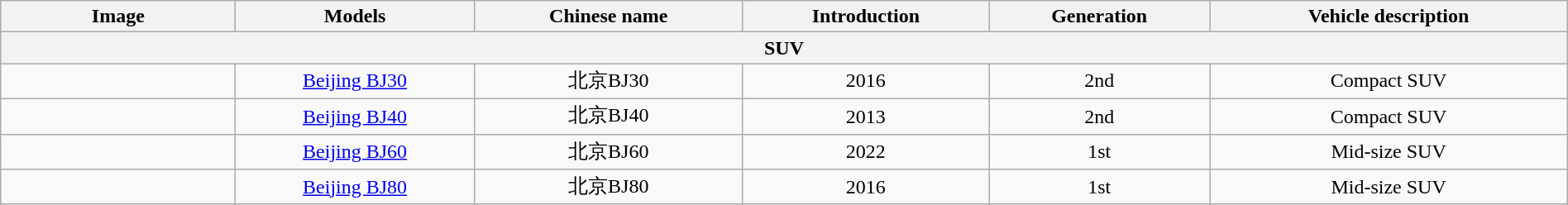<table class="wikitable sortable" style="text-align: center; width: 100%">
<tr>
<th class="unsortable" width="15%">Image</th>
<th>Models</th>
<th>Chinese name</th>
<th>Introduction</th>
<th class="unsortable">Generation</th>
<th>Vehicle description</th>
</tr>
<tr>
<th colspan="6">SUV</th>
</tr>
<tr>
<td></td>
<td><a href='#'>Beijing BJ30</a></td>
<td>北京BJ30</td>
<td>2016</td>
<td>2nd</td>
<td>Compact SUV</td>
</tr>
<tr>
<td></td>
<td><a href='#'>Beijing BJ40</a></td>
<td>北京BJ40</td>
<td>2013</td>
<td>2nd</td>
<td>Compact SUV</td>
</tr>
<tr>
<td></td>
<td><a href='#'>Beijing BJ60</a></td>
<td>北京BJ60</td>
<td>2022</td>
<td>1st</td>
<td>Mid-size SUV</td>
</tr>
<tr>
<td></td>
<td><a href='#'>Beijing BJ80</a></td>
<td>北京BJ80</td>
<td>2016</td>
<td>1st</td>
<td>Mid-size SUV</td>
</tr>
</table>
